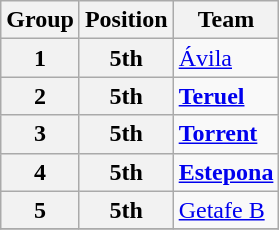<table class="wikitable">
<tr>
<th>Group</th>
<th>Position</th>
<th>Team</th>
</tr>
<tr>
<th>1</th>
<th>5th</th>
<td><a href='#'>Ávila</a></td>
</tr>
<tr>
<th>2</th>
<th>5th</th>
<td><strong><a href='#'>Teruel</a></strong></td>
</tr>
<tr>
<th>3</th>
<th>5th</th>
<td><strong><a href='#'>Torrent</a></strong></td>
</tr>
<tr>
<th>4</th>
<th>5th</th>
<td><strong><a href='#'>Estepona</a></strong></td>
</tr>
<tr>
<th>5</th>
<th>5th</th>
<td><a href='#'>Getafe B</a></td>
</tr>
<tr>
</tr>
</table>
